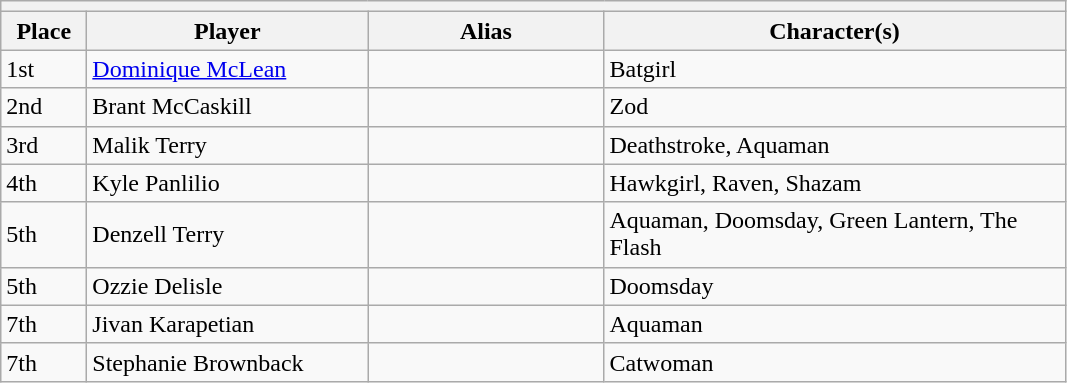<table class="wikitable">
<tr>
<th colspan=4></th>
</tr>
<tr>
<th style="width:50px;">Place</th>
<th style="width:180px;">Player</th>
<th style="width:150px;">Alias</th>
<th style="width:300px;">Character(s)</th>
</tr>
<tr>
<td>1st</td>
<td> <a href='#'>Dominique McLean</a></td>
<td></td>
<td>Batgirl</td>
</tr>
<tr>
<td>2nd</td>
<td> Brant McCaskill</td>
<td></td>
<td>Zod</td>
</tr>
<tr>
<td>3rd</td>
<td> Malik Terry</td>
<td></td>
<td>Deathstroke, Aquaman</td>
</tr>
<tr>
<td>4th</td>
<td> Kyle Panlilio</td>
<td></td>
<td>Hawkgirl, Raven, Shazam</td>
</tr>
<tr>
<td>5th</td>
<td> Denzell Terry</td>
<td></td>
<td>Aquaman, Doomsday, Green Lantern, The Flash</td>
</tr>
<tr>
<td>5th</td>
<td> Ozzie Delisle</td>
<td></td>
<td>Doomsday</td>
</tr>
<tr>
<td>7th</td>
<td> Jivan Karapetian</td>
<td></td>
<td>Aquaman</td>
</tr>
<tr>
<td>7th</td>
<td> Stephanie Brownback</td>
<td></td>
<td>Catwoman</td>
</tr>
</table>
